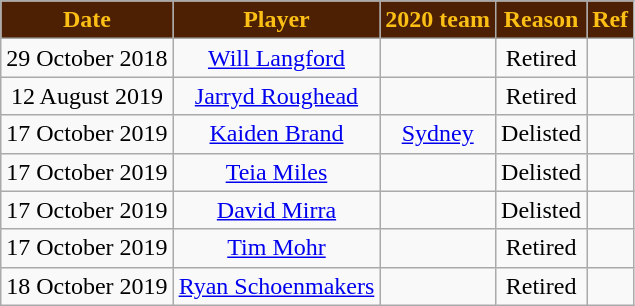<table class="wikitable" style="text-align:center">
<tr>
<th style="background:#4D2004; color:#FBBF15">Date</th>
<th style="background:#4D2004; color:#FBBF15">Player</th>
<th style="background:#4D2004; color:#FBBF15">2020 team</th>
<th style="background:#4D2004; color:#FBBF15">Reason</th>
<th style="background:#4D2004; color:#FBBF15">Ref</th>
</tr>
<tr>
<td>29 October 2018</td>
<td><a href='#'>Will Langford</a></td>
<td></td>
<td>Retired</td>
<td></td>
</tr>
<tr>
<td>12 August 2019</td>
<td><a href='#'>Jarryd Roughead</a></td>
<td></td>
<td>Retired</td>
<td></td>
</tr>
<tr>
<td>17 October 2019</td>
<td><a href='#'>Kaiden Brand</a></td>
<td><a href='#'>Sydney</a></td>
<td>Delisted</td>
<td></td>
</tr>
<tr>
<td>17 October 2019</td>
<td><a href='#'>Teia Miles</a></td>
<td></td>
<td>Delisted</td>
<td></td>
</tr>
<tr>
<td>17 October 2019</td>
<td><a href='#'>David Mirra</a></td>
<td></td>
<td>Delisted</td>
<td></td>
</tr>
<tr>
<td>17 October 2019</td>
<td><a href='#'>Tim Mohr</a></td>
<td></td>
<td>Retired</td>
<td></td>
</tr>
<tr>
<td>18 October 2019</td>
<td><a href='#'>Ryan Schoenmakers</a></td>
<td></td>
<td>Retired</td>
<td></td>
</tr>
</table>
